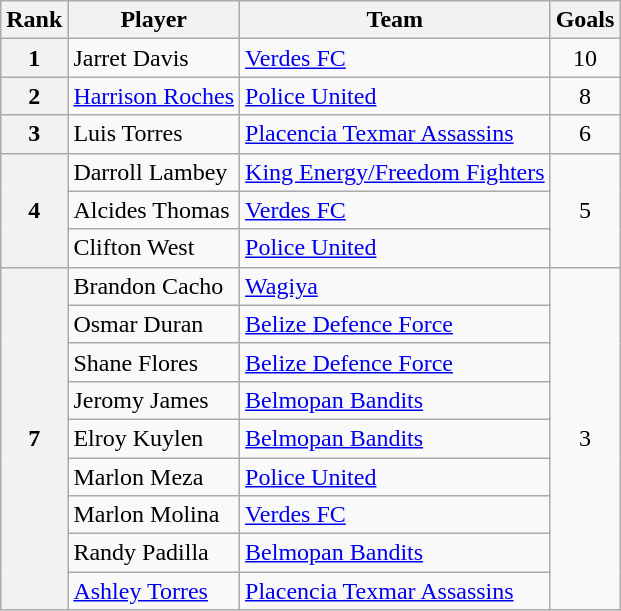<table class="wikitable" style="text-align:center">
<tr>
<th>Rank</th>
<th>Player</th>
<th>Team</th>
<th>Goals</th>
</tr>
<tr>
<th rowspan="1">1</th>
<td align="left"> Jarret Davis</td>
<td align="left"><a href='#'>Verdes FC</a></td>
<td rowspan="1">10</td>
</tr>
<tr>
<th rowspan="1">2</th>
<td align="left"> <a href='#'>Harrison Roches</a></td>
<td align="left"><a href='#'>Police United</a></td>
<td rowspan="1">8</td>
</tr>
<tr>
<th rowspan="1">3</th>
<td align="left"> Luis Torres</td>
<td align="left"><a href='#'>Placencia Texmar Assassins</a></td>
<td rowspan="1">6</td>
</tr>
<tr>
<th rowspan="3">4</th>
<td align="left"> Darroll Lambey</td>
<td align="left"><a href='#'>King Energy/Freedom Fighters</a></td>
<td rowspan="3">5</td>
</tr>
<tr>
<td align="left"> Alcides Thomas</td>
<td align="left"><a href='#'>Verdes FC</a></td>
</tr>
<tr>
<td align="left"> Clifton West</td>
<td align="left"><a href='#'>Police United</a></td>
</tr>
<tr>
<th rowspan="9">7</th>
<td align="left"> Brandon Cacho</td>
<td align="left"><a href='#'>Wagiya</a></td>
<td rowspan="9">3</td>
</tr>
<tr>
<td align="left"> Osmar Duran</td>
<td align="left"><a href='#'>Belize Defence Force</a></td>
</tr>
<tr>
<td align="left"> Shane Flores</td>
<td align="left"><a href='#'>Belize Defence Force</a></td>
</tr>
<tr>
<td align="left"> Jeromy James</td>
<td align="left"><a href='#'>Belmopan Bandits</a></td>
</tr>
<tr>
<td align="left"> Elroy Kuylen</td>
<td align="left"><a href='#'>Belmopan Bandits</a></td>
</tr>
<tr>
<td align="left"> Marlon Meza</td>
<td align="left"><a href='#'>Police United</a></td>
</tr>
<tr>
<td align="left"> Marlon Molina</td>
<td align="left"><a href='#'>Verdes FC</a></td>
</tr>
<tr>
<td align="left"> Randy Padilla</td>
<td align="left"><a href='#'>Belmopan Bandits</a></td>
</tr>
<tr>
<td align="left"> <a href='#'>Ashley Torres</a></td>
<td align="left"><a href='#'>Placencia Texmar Assassins</a></td>
</tr>
</table>
